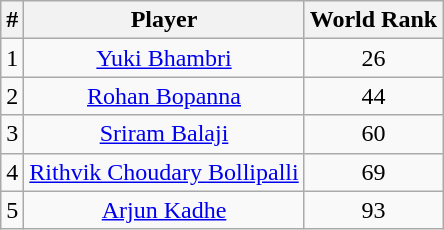<table class="wikitable sortable" style="text-align:center;">
<tr>
<th>#</th>
<th>Player</th>
<th>World Rank</th>
</tr>
<tr>
<td>1</td>
<td><a href='#'>Yuki Bhambri</a></td>
<td>26</td>
</tr>
<tr>
<td>2</td>
<td><a href='#'>Rohan Bopanna</a></td>
<td>44</td>
</tr>
<tr>
<td>3</td>
<td><a href='#'>Sriram Balaji</a></td>
<td>60</td>
</tr>
<tr>
<td>4</td>
<td><a href='#'>Rithvik Choudary Bollipalli</a></td>
<td>69</td>
</tr>
<tr>
<td>5</td>
<td><a href='#'>Arjun Kadhe</a></td>
<td>93</td>
</tr>
</table>
